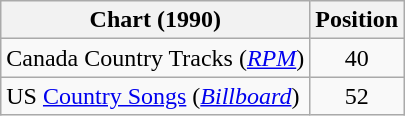<table class="wikitable sortable">
<tr>
<th scope="col">Chart (1990)</th>
<th scope="col">Position</th>
</tr>
<tr>
<td>Canada Country Tracks (<em><a href='#'>RPM</a></em>)</td>
<td align="center">40</td>
</tr>
<tr>
<td>US <a href='#'>Country Songs</a> (<em><a href='#'>Billboard</a></em>)</td>
<td align="center">52</td>
</tr>
</table>
